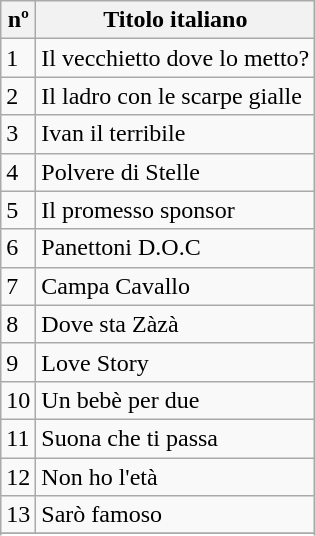<table class="wikitable">
<tr>
<th>nº</th>
<th>Titolo italiano</th>
</tr>
<tr>
<td>1</td>
<td>Il vecchietto dove lo metto?</td>
</tr>
<tr>
<td>2</td>
<td>Il ladro con le scarpe gialle</td>
</tr>
<tr>
<td>3</td>
<td>Ivan il terribile</td>
</tr>
<tr>
<td>4</td>
<td>Polvere di Stelle</td>
</tr>
<tr>
<td>5</td>
<td>Il promesso sponsor</td>
</tr>
<tr>
<td>6</td>
<td>Panettoni D.O.C</td>
</tr>
<tr>
<td>7</td>
<td>Campa Cavallo</td>
</tr>
<tr>
<td>8</td>
<td>Dove sta Zàzà</td>
</tr>
<tr>
<td>9</td>
<td>Love Story</td>
</tr>
<tr>
<td>10</td>
<td>Un bebè per due</td>
</tr>
<tr>
<td>11</td>
<td>Suona che ti passa</td>
</tr>
<tr>
<td>12</td>
<td>Non ho l'età</td>
</tr>
<tr>
<td>13</td>
<td>Sarò famoso</td>
</tr>
<tr>
</tr>
<tr>
</tr>
</table>
